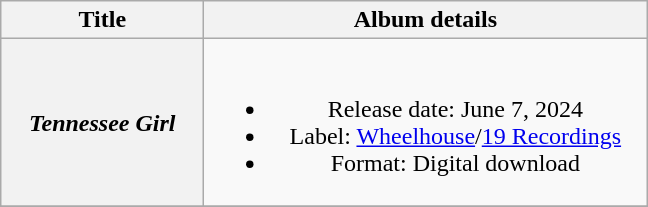<table class="wikitable plainrowheaders" style="text-align:center;">
<tr>
<th rowspan="1" style="width:8em;">Title</th>
<th rowspan="1" style="width:18em;">Album details</th>
</tr>
<tr>
<th scope="row"><em>Tennessee Girl</em></th>
<td><br><ul><li>Release date: June 7, 2024</li><li>Label: <a href='#'>Wheelhouse</a>/<a href='#'>19 Recordings</a></li><li>Format: Digital download</li></ul></td>
</tr>
<tr>
</tr>
</table>
